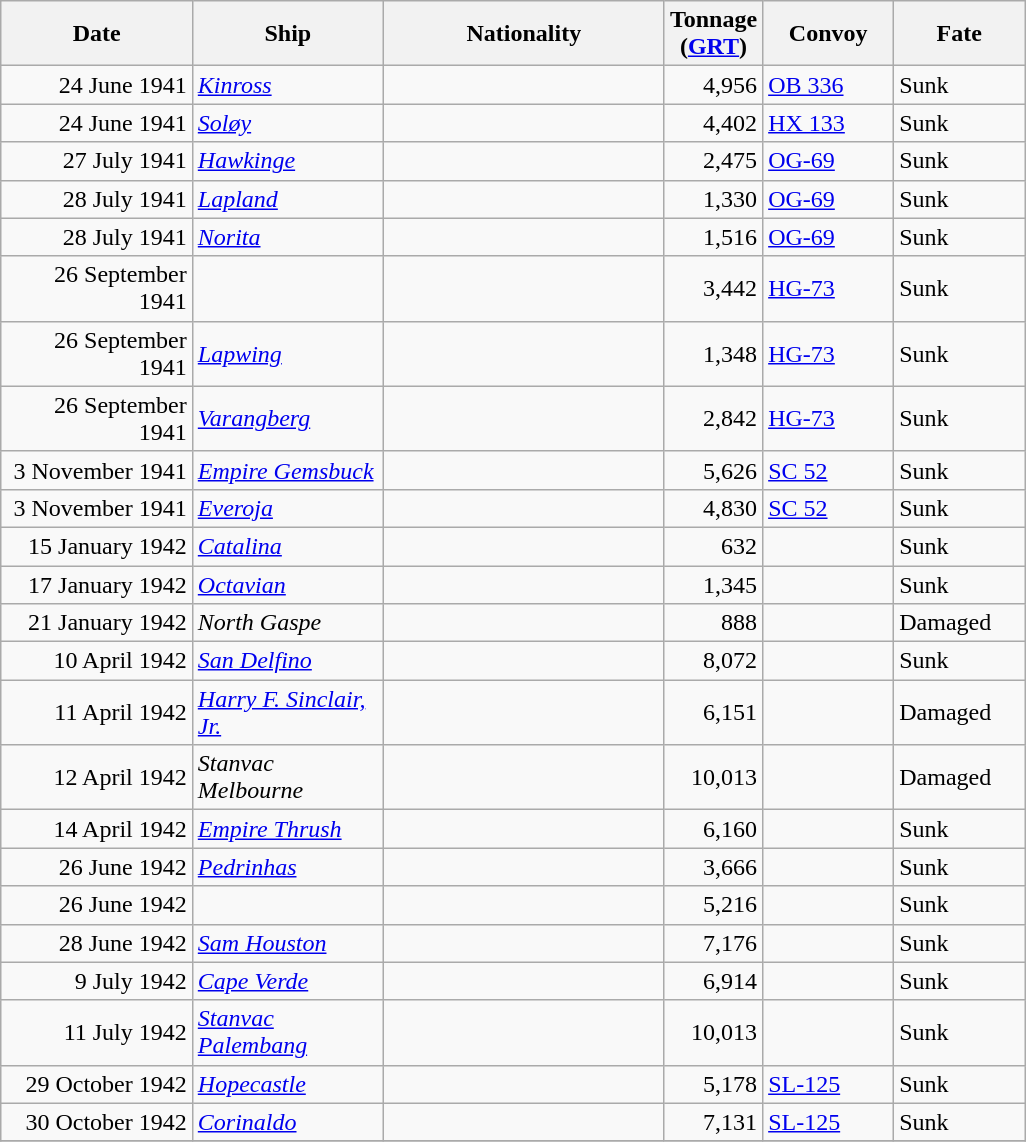<table class="wikitable sortable" style="margin: 1em auto 1em auto;" style="margin: 1em auto 1em auto;"|->
<tr>
<th width="120px">Date</th>
<th width="120px">Ship</th>
<th width="180px">Nationality</th>
<th width="25px">Tonnage<br>(<a href='#'>GRT</a>)</th>
<th width="80px">Convoy</th>
<th width="80px">Fate</th>
</tr>
<tr>
<td align="right">24 June 1941</td>
<td align="left"><em><a href='#'>Kinross</a></em></td>
<td align="left"></td>
<td align="right">4,956</td>
<td align="left"><a href='#'>OB 336</a></td>
<td align="left">Sunk</td>
</tr>
<tr>
<td align="right">24 June 1941</td>
<td align="left"><em><a href='#'>Soløy</a></em></td>
<td align="left"></td>
<td align="right">4,402</td>
<td align="left"><a href='#'>HX 133</a></td>
<td align="left">Sunk</td>
</tr>
<tr>
<td align="right">27 July 1941</td>
<td align="left"><em><a href='#'>Hawkinge</a></em></td>
<td align="left"></td>
<td align="right">2,475</td>
<td align="left"><a href='#'>OG-69</a></td>
<td align="left">Sunk</td>
</tr>
<tr>
<td align="right">28 July 1941</td>
<td align="left"><em><a href='#'>Lapland</a></em></td>
<td align="left"></td>
<td align="right">1,330</td>
<td align="left"><a href='#'>OG-69</a></td>
<td align="left">Sunk</td>
</tr>
<tr>
<td align="right">28 July 1941</td>
<td align="left"><em><a href='#'>Norita</a></em></td>
<td align="left"></td>
<td align="right">1,516</td>
<td align="left"><a href='#'>OG-69</a></td>
<td align="left">Sunk</td>
</tr>
<tr>
<td align="right">26 September 1941</td>
<td align="left"></td>
<td align="left"></td>
<td align="right">3,442</td>
<td align="left"><a href='#'>HG-73</a></td>
<td align="left">Sunk</td>
</tr>
<tr>
<td align="right">26 September 1941</td>
<td align="left"><em><a href='#'>Lapwing</a></em></td>
<td align="left"></td>
<td align="right">1,348</td>
<td align="left"><a href='#'>HG-73</a></td>
<td align="left">Sunk</td>
</tr>
<tr>
<td align="right">26 September 1941</td>
<td align="left"><em><a href='#'>Varangberg</a></em></td>
<td align="left"></td>
<td align="right">2,842</td>
<td align="left"><a href='#'>HG-73</a></td>
<td align="left">Sunk</td>
</tr>
<tr>
<td align="right">3 November 1941</td>
<td align="left"><em><a href='#'>Empire Gemsbuck</a></em></td>
<td align="left"></td>
<td align="right">5,626</td>
<td align="left"><a href='#'>SC 52</a></td>
<td align="left">Sunk</td>
</tr>
<tr>
<td align="right">3 November 1941</td>
<td align="left"><em><a href='#'>Everoja</a></em></td>
<td align="left"></td>
<td align="right">4,830</td>
<td align="left"><a href='#'>SC 52</a></td>
<td align="left">Sunk</td>
</tr>
<tr>
<td align="right">15 January 1942</td>
<td align="left"><em><a href='#'>Catalina</a></em></td>
<td align="left"></td>
<td align="right">632</td>
<td align="left"></td>
<td align="left">Sunk</td>
</tr>
<tr>
<td align="right">17 January 1942</td>
<td align="left"><em><a href='#'>Octavian</a></em></td>
<td align="left"></td>
<td align="right">1,345</td>
<td align="left"></td>
<td align="left">Sunk</td>
</tr>
<tr>
<td align="right">21 January 1942</td>
<td align="left"><em>North Gaspe</em></td>
<td align="left"></td>
<td align="right">888</td>
<td align="left"></td>
<td align="left">Damaged</td>
</tr>
<tr>
<td align="right">10 April 1942</td>
<td align="left"><em><a href='#'>San Delfino</a></em></td>
<td align="left"></td>
<td align="right">8,072</td>
<td align="left"></td>
<td align="left">Sunk</td>
</tr>
<tr>
<td align="right">11 April 1942</td>
<td align="left"><em><a href='#'>Harry F. Sinclair, Jr.</a></em></td>
<td align="left"></td>
<td align="right">6,151</td>
<td align="left"></td>
<td align="left">Damaged</td>
</tr>
<tr>
<td align="right">12 April 1942</td>
<td align="left"><em>Stanvac Melbourne</em></td>
<td align="left"></td>
<td align="right">10,013</td>
<td align="left"></td>
<td align="left">Damaged</td>
</tr>
<tr>
<td align="right">14 April 1942</td>
<td align="left"><em><a href='#'>Empire Thrush</a></em></td>
<td align="left"></td>
<td align="right">6,160</td>
<td align="left"></td>
<td align="left">Sunk</td>
</tr>
<tr>
<td align="right">26 June 1942</td>
<td align="left"><em><a href='#'>Pedrinhas</a></em></td>
<td align="left"></td>
<td align="right">3,666</td>
<td align="left"></td>
<td align="left">Sunk</td>
</tr>
<tr>
<td align="right">26 June 1942</td>
<td align="left"></td>
<td align="left"></td>
<td align="right">5,216</td>
<td align="left"></td>
<td align="left">Sunk</td>
</tr>
<tr>
<td align="right">28 June 1942</td>
<td align="left"><em><a href='#'>Sam Houston</a></em></td>
<td align="left"></td>
<td align="right">7,176</td>
<td align="left"></td>
<td align="left">Sunk</td>
</tr>
<tr>
<td align="right">9 July 1942</td>
<td align="left"><em><a href='#'>Cape Verde</a></em></td>
<td align="left"></td>
<td align="right">6,914</td>
<td align="left"></td>
<td align="left">Sunk</td>
</tr>
<tr>
<td align="right">11 July 1942</td>
<td align="left"><em><a href='#'>Stanvac Palembang</a></em></td>
<td align="left"></td>
<td align="right">10,013</td>
<td align="left"></td>
<td align="left">Sunk</td>
</tr>
<tr>
<td align="right">29 October 1942</td>
<td align="left"><em><a href='#'>Hopecastle</a></em></td>
<td align="left"></td>
<td align="right">5,178</td>
<td align="left"><a href='#'>SL-125</a></td>
<td align="left">Sunk</td>
</tr>
<tr>
<td align="right">30 October 1942</td>
<td align="left"><em><a href='#'>Corinaldo</a></em></td>
<td align="left"></td>
<td align="right">7,131</td>
<td align="left"><a href='#'>SL-125</a></td>
<td align="left">Sunk</td>
</tr>
<tr>
</tr>
</table>
